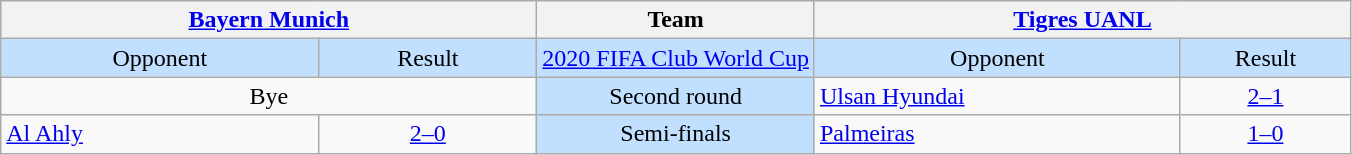<table class="wikitable">
<tr>
<th width=350 colspan=2> <a href='#'>Bayern Munich</a></th>
<th>Team</th>
<th width=350 colspan=2> <a href='#'>Tigres UANL</a></th>
</tr>
<tr style="background:#C1E0FF">
<td align=center>Opponent</td>
<td align=center>Result</td>
<td align=center><a href='#'>2020 FIFA Club World Cup</a></td>
<td align=center>Opponent</td>
<td align=center>Result</td>
</tr>
<tr>
<td align=center colspan=2>Bye</td>
<td align=center style="background:#C1E0FF">Second round</td>
<td> <a href='#'>Ulsan Hyundai</a></td>
<td align=center><a href='#'>2–1</a></td>
</tr>
<tr>
<td> <a href='#'>Al Ahly</a></td>
<td align=center><a href='#'>2–0</a></td>
<td align=center style="background:#C1E0FF">Semi-finals</td>
<td> <a href='#'>Palmeiras</a></td>
<td align=center><a href='#'>1–0</a></td>
</tr>
</table>
